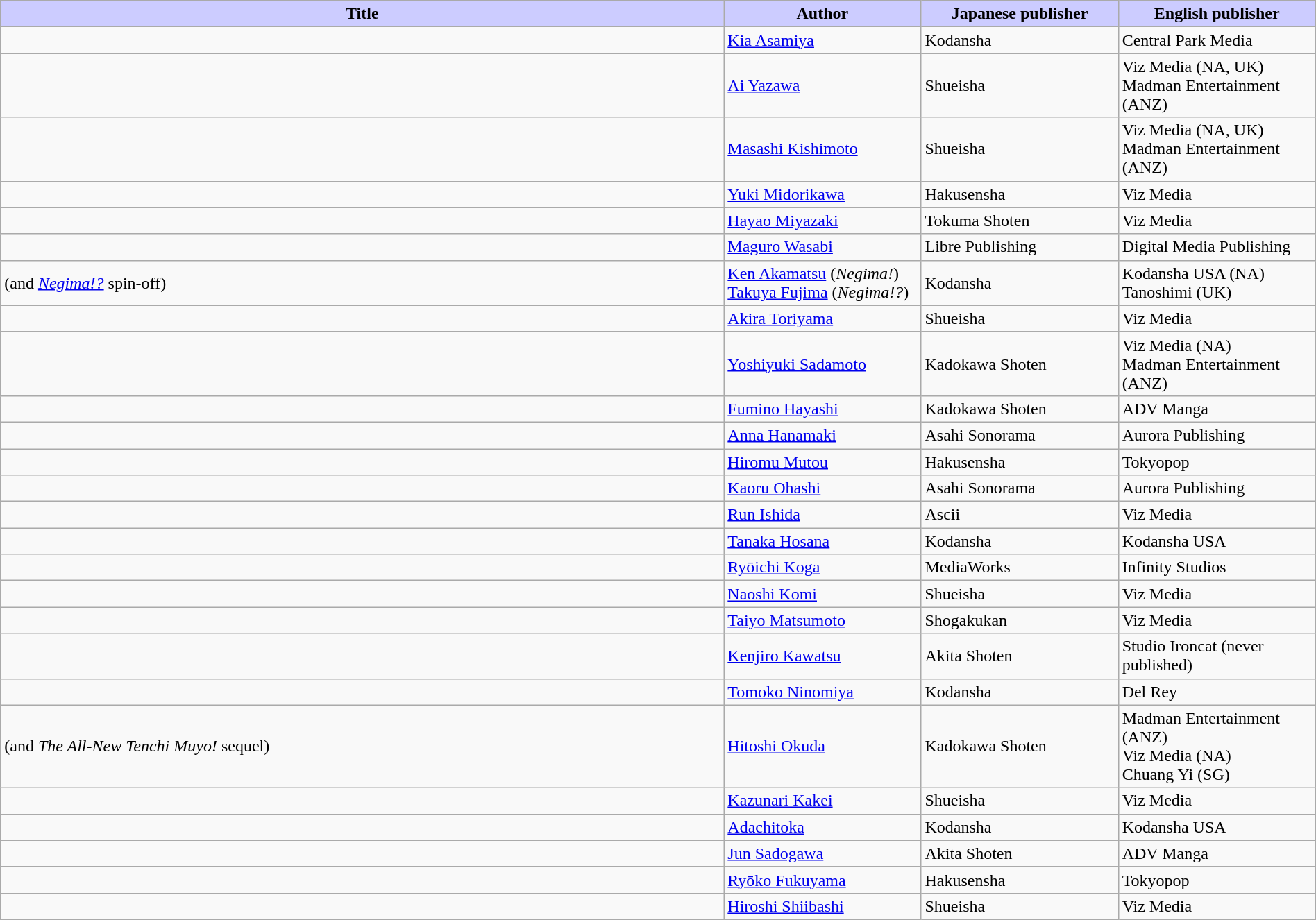<table class="wikitable" style="width: 100%;">
<tr>
<th style="background: #ccf;">Title</th>
<th style="background: #ccf; width: 15%;">Author</th>
<th style="background: #ccf; width: 15%;">Japanese publisher</th>
<th style="background: #ccf; width: 15%;">English publisher</th>
</tr>
<tr>
<td></td>
<td><a href='#'>Kia Asamiya</a></td>
<td>Kodansha</td>
<td>Central Park Media</td>
</tr>
<tr>
<td></td>
<td><a href='#'>Ai Yazawa</a></td>
<td>Shueisha</td>
<td>Viz Media (NA, UK) <br> Madman Entertainment (ANZ)</td>
</tr>
<tr>
<td></td>
<td><a href='#'>Masashi Kishimoto</a></td>
<td>Shueisha</td>
<td>Viz Media (NA, UK) <br> Madman Entertainment (ANZ)</td>
</tr>
<tr>
<td></td>
<td><a href='#'>Yuki Midorikawa</a></td>
<td>Hakusensha</td>
<td>Viz Media</td>
</tr>
<tr>
<td></td>
<td><a href='#'>Hayao Miyazaki</a></td>
<td>Tokuma Shoten</td>
<td>Viz Media</td>
</tr>
<tr>
<td></td>
<td><a href='#'>Maguro Wasabi</a></td>
<td>Libre Publishing</td>
<td>Digital Media Publishing</td>
</tr>
<tr>
<td> <div>(and <em><a href='#'>Negima!?</a></em> spin-off)</div></td>
<td><a href='#'>Ken Akamatsu</a> (<em>Negima!</em>) <br> <a href='#'>Takuya Fujima</a> (<em>Negima!?</em>)</td>
<td>Kodansha</td>
<td>Kodansha USA (NA) <br> Tanoshimi (UK)</td>
</tr>
<tr>
<td></td>
<td><a href='#'>Akira Toriyama</a></td>
<td>Shueisha</td>
<td>Viz Media</td>
</tr>
<tr>
<td></td>
<td><a href='#'>Yoshiyuki Sadamoto</a></td>
<td>Kadokawa Shoten</td>
<td>Viz Media (NA) <br> Madman Entertainment (ANZ)</td>
</tr>
<tr>
<td></td>
<td><a href='#'>Fumino Hayashi</a></td>
<td>Kadokawa Shoten</td>
<td>ADV Manga</td>
</tr>
<tr>
<td></td>
<td><a href='#'>Anna Hanamaki</a></td>
<td>Asahi Sonorama</td>
<td>Aurora Publishing</td>
</tr>
<tr>
<td></td>
<td><a href='#'>Hiromu Mutou</a></td>
<td>Hakusensha</td>
<td>Tokyopop</td>
</tr>
<tr>
<td></td>
<td><a href='#'>Kaoru Ohashi</a></td>
<td>Asahi Sonorama</td>
<td>Aurora Publishing</td>
</tr>
<tr>
<td><em></em></td>
<td><a href='#'>Run Ishida</a></td>
<td>Ascii</td>
<td>Viz Media</td>
</tr>
<tr>
<td></td>
<td><a href='#'>Tanaka Hosana</a></td>
<td>Kodansha</td>
<td>Kodansha USA</td>
</tr>
<tr>
<td></td>
<td><a href='#'>Ryōichi Koga</a></td>
<td>MediaWorks</td>
<td>Infinity Studios</td>
</tr>
<tr>
<td></td>
<td><a href='#'>Naoshi Komi</a></td>
<td>Shueisha</td>
<td>Viz Media</td>
</tr>
<tr>
<td></td>
<td><a href='#'>Taiyo Matsumoto</a></td>
<td>Shogakukan</td>
<td>Viz Media</td>
</tr>
<tr>
<td></td>
<td><a href='#'>Kenjiro Kawatsu</a></td>
<td>Akita Shoten</td>
<td>Studio Ironcat (never published)</td>
</tr>
<tr>
<td></td>
<td><a href='#'>Tomoko Ninomiya</a></td>
<td>Kodansha</td>
<td>Del Rey</td>
</tr>
<tr>
<td> <div>(and <em>The All-New Tenchi Muyo!</em> sequel)</div></td>
<td><a href='#'>Hitoshi Okuda</a></td>
<td>Kadokawa Shoten</td>
<td>Madman Entertainment (ANZ) <br> Viz Media (NA) <br> Chuang Yi (SG)</td>
</tr>
<tr>
<td></td>
<td><a href='#'>Kazunari Kakei</a></td>
<td>Shueisha</td>
<td>Viz Media</td>
</tr>
<tr>
<td></td>
<td><a href='#'>Adachitoka</a></td>
<td>Kodansha</td>
<td>Kodansha USA</td>
</tr>
<tr>
<td></td>
<td><a href='#'>Jun Sadogawa</a></td>
<td>Akita Shoten</td>
<td>ADV Manga</td>
</tr>
<tr>
<td></td>
<td><a href='#'>Ryōko Fukuyama</a></td>
<td>Hakusensha</td>
<td>Tokyopop</td>
</tr>
<tr>
<td></td>
<td><a href='#'>Hiroshi Shiibashi</a></td>
<td>Shueisha</td>
<td>Viz Media</td>
</tr>
</table>
